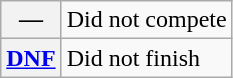<table class="wikitable">
<tr>
<th scope="row">—</th>
<td>Did not compete</td>
</tr>
<tr>
<th scope="row"><a href='#'>DNF</a></th>
<td>Did not finish</td>
</tr>
</table>
